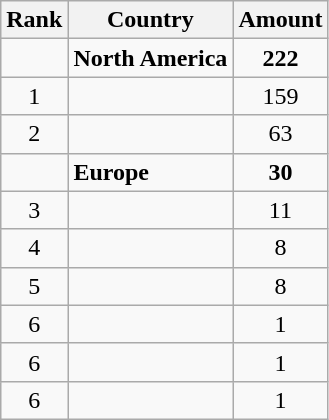<table class="wikitable" style="text-align: center;">
<tr>
<th>Rank</th>
<th>Country</th>
<th>Amount</th>
</tr>
<tr>
<td></td>
<td style="text-align: left;"><strong>North America</strong></td>
<td><strong>222</strong></td>
</tr>
<tr>
<td>1</td>
<td style="text-align: left;"></td>
<td>159</td>
</tr>
<tr>
<td>2</td>
<td style="text-align: left;"></td>
<td>63</td>
</tr>
<tr>
<td></td>
<td style="text-align: left;"><strong>Europe</strong></td>
<td><strong>30</strong></td>
</tr>
<tr>
<td>3</td>
<td style="text-align: left;"></td>
<td>11</td>
</tr>
<tr>
<td>4</td>
<td style="text-align: left;"></td>
<td>8</td>
</tr>
<tr>
<td>5</td>
<td style="text-align: left;"></td>
<td>8</td>
</tr>
<tr>
<td>6</td>
<td style="text-align: left;"></td>
<td>1</td>
</tr>
<tr>
<td>6</td>
<td style="text-align: left;"></td>
<td>1</td>
</tr>
<tr>
<td>6</td>
<td style="text-align: left;"></td>
<td>1</td>
</tr>
</table>
